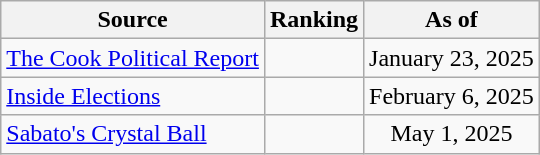<table class="wikitable" style=text-align:center>
<tr>
<th>Source</th>
<th>Ranking</th>
<th>As of</th>
</tr>
<tr>
<td align=left><a href='#'>The Cook Political Report</a></td>
<td></td>
<td>January 23, 2025</td>
</tr>
<tr>
<td align=left><a href='#'>Inside Elections</a></td>
<td></td>
<td>February 6, 2025</td>
</tr>
<tr>
<td align=left><a href='#'>Sabato's Crystal Ball</a></td>
<td></td>
<td>May 1, 2025</td>
</tr>
</table>
